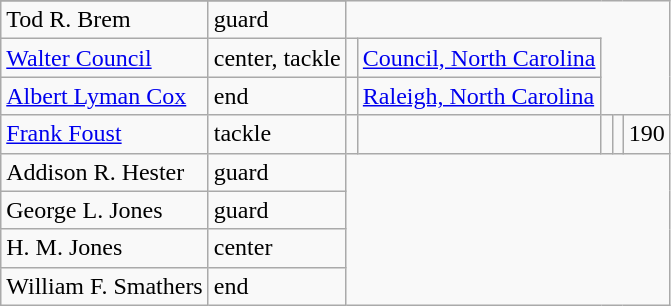<table class="wikitable">
<tr>
</tr>
<tr>
<td>Tod R. Brem</td>
<td>guard</td>
</tr>
<tr>
<td><a href='#'>Walter Council</a></td>
<td>center, tackle</td>
<td></td>
<td><a href='#'>Council, North Carolina</a></td>
</tr>
<tr>
<td><a href='#'>Albert Lyman Cox</a></td>
<td>end</td>
<td></td>
<td><a href='#'>Raleigh, North Carolina</a></td>
</tr>
<tr>
<td><a href='#'>Frank Foust</a></td>
<td>tackle</td>
<td></td>
<td></td>
<td></td>
<td></td>
<td>190</td>
</tr>
<tr>
<td>Addison R. Hester</td>
<td>guard</td>
</tr>
<tr>
<td>George L. Jones</td>
<td>guard</td>
</tr>
<tr>
<td>H. M. Jones</td>
<td>center</td>
</tr>
<tr>
<td>William F. Smathers</td>
<td>end</td>
</tr>
</table>
